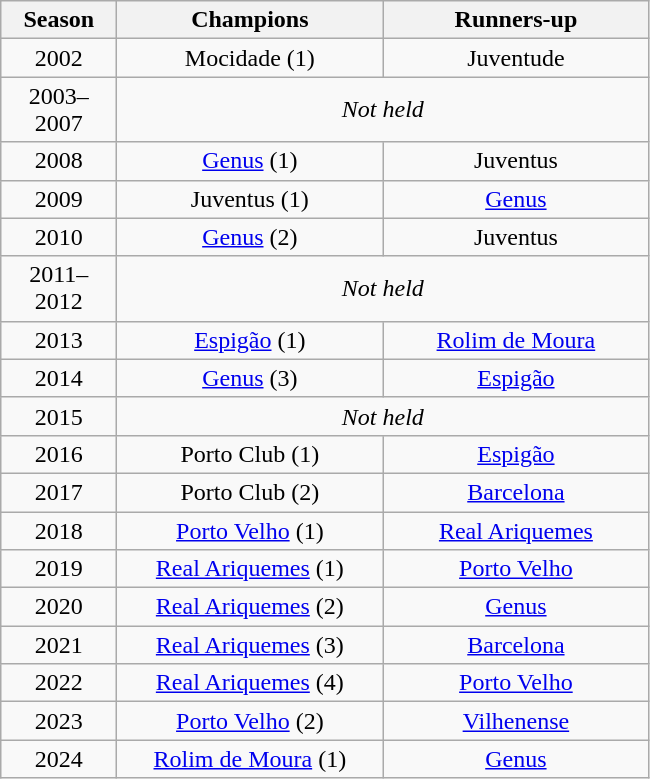<table class="wikitable" style="text-align:center; margin-left:1em;">
<tr>
<th style="width:70px">Season</th>
<th style="width:170px">Champions</th>
<th style="width:170px">Runners-up</th>
</tr>
<tr>
<td>2002</td>
<td>Mocidade (1)</td>
<td>Juventude</td>
</tr>
<tr>
<td>2003–2007</td>
<td colspan=2 align=center><em>Not held</em></td>
</tr>
<tr>
<td>2008</td>
<td><a href='#'>Genus</a> (1)</td>
<td>Juventus</td>
</tr>
<tr>
<td>2009</td>
<td>Juventus (1)</td>
<td><a href='#'>Genus</a></td>
</tr>
<tr>
<td>2010</td>
<td><a href='#'>Genus</a> (2)</td>
<td>Juventus</td>
</tr>
<tr>
<td>2011–2012</td>
<td colspan=2 align=center><em>Not held</em></td>
</tr>
<tr>
<td>2013</td>
<td><a href='#'>Espigão</a> (1)</td>
<td><a href='#'>Rolim de Moura</a></td>
</tr>
<tr>
<td>2014</td>
<td><a href='#'>Genus</a> (3)</td>
<td><a href='#'>Espigão</a></td>
</tr>
<tr>
<td>2015</td>
<td colspan=2 align=center><em>Not held</em></td>
</tr>
<tr>
<td>2016</td>
<td>Porto Club (1)</td>
<td><a href='#'>Espigão</a></td>
</tr>
<tr>
<td>2017</td>
<td>Porto Club (2)</td>
<td><a href='#'>Barcelona</a></td>
</tr>
<tr>
<td>2018</td>
<td><a href='#'>Porto Velho</a> (1)</td>
<td><a href='#'>Real Ariquemes</a></td>
</tr>
<tr>
<td>2019</td>
<td><a href='#'>Real Ariquemes</a> (1)</td>
<td><a href='#'>Porto Velho</a></td>
</tr>
<tr>
<td>2020</td>
<td><a href='#'>Real Ariquemes</a> (2)</td>
<td><a href='#'>Genus</a></td>
</tr>
<tr>
<td>2021</td>
<td><a href='#'>Real Ariquemes</a> (3)</td>
<td><a href='#'>Barcelona</a></td>
</tr>
<tr>
<td>2022</td>
<td><a href='#'>Real Ariquemes</a> (4)</td>
<td><a href='#'>Porto Velho</a></td>
</tr>
<tr>
<td>2023</td>
<td><a href='#'>Porto Velho</a> (2)</td>
<td><a href='#'>Vilhenense</a></td>
</tr>
<tr>
<td>2024</td>
<td><a href='#'>Rolim de Moura</a> (1)</td>
<td><a href='#'>Genus</a></td>
</tr>
</table>
